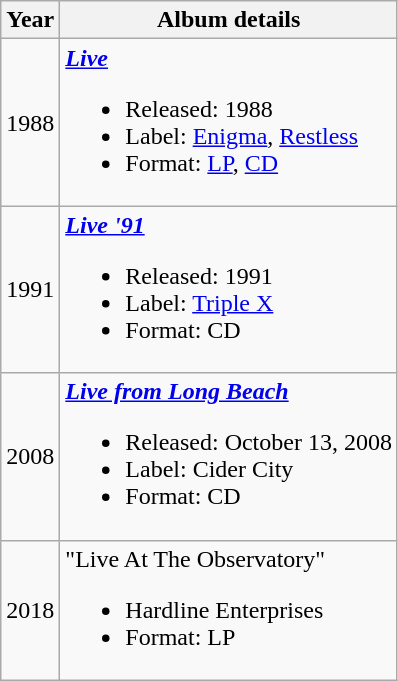<table class ="wikitable">
<tr>
<th>Year</th>
<th>Album details</th>
</tr>
<tr>
<td>1988</td>
<td><strong><em><a href='#'>Live</a></em></strong><br><ul><li>Released: 1988</li><li>Label: <a href='#'>Enigma</a>, <a href='#'>Restless</a></li><li>Format: <a href='#'>LP</a>, <a href='#'>CD</a></li></ul></td>
</tr>
<tr>
<td>1991</td>
<td><strong><em><a href='#'>Live '91</a></em></strong><br><ul><li>Released: 1991</li><li>Label: <a href='#'>Triple X</a></li><li>Format: CD</li></ul></td>
</tr>
<tr>
<td>2008</td>
<td><strong><em><a href='#'>Live from Long Beach</a></em></strong><br><ul><li>Released: October 13, 2008</li><li>Label: Cider City</li><li>Format: CD</li></ul></td>
</tr>
<tr>
<td>2018</td>
<td>"Live At The Observatory"<br><ul><li>Hardline Enterprises</li><li>Format: LP</li></ul></td>
</tr>
</table>
